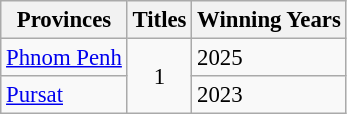<table class="wikitable" style="font-size:95%;">
<tr>
<th>Provinces</th>
<th>Titles</th>
<th>Winning Years</th>
</tr>
<tr>
<td><a href='#'>Phnom Penh</a></td>
<td align="center" rowspan="2">1</td>
<td>2025</td>
</tr>
<tr>
<td><a href='#'>Pursat</a></td>
<td>2023</td>
</tr>
</table>
